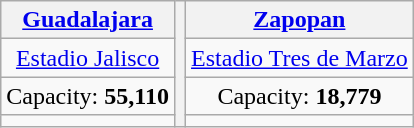<table class=wikitable style="text-align:center"">
<tr>
<th><a href='#'>Guadalajara</a></th>
<th rowspan="6"></th>
<th><a href='#'>Zapopan</a></th>
</tr>
<tr>
<td><a href='#'>Estadio Jalisco</a></td>
<td><a href='#'>Estadio Tres de Marzo</a></td>
</tr>
<tr>
<td>Capacity: <strong>55,110</strong></td>
<td>Capacity: <strong>18,779</strong></td>
</tr>
<tr>
<td></td>
<td></td>
</tr>
</table>
